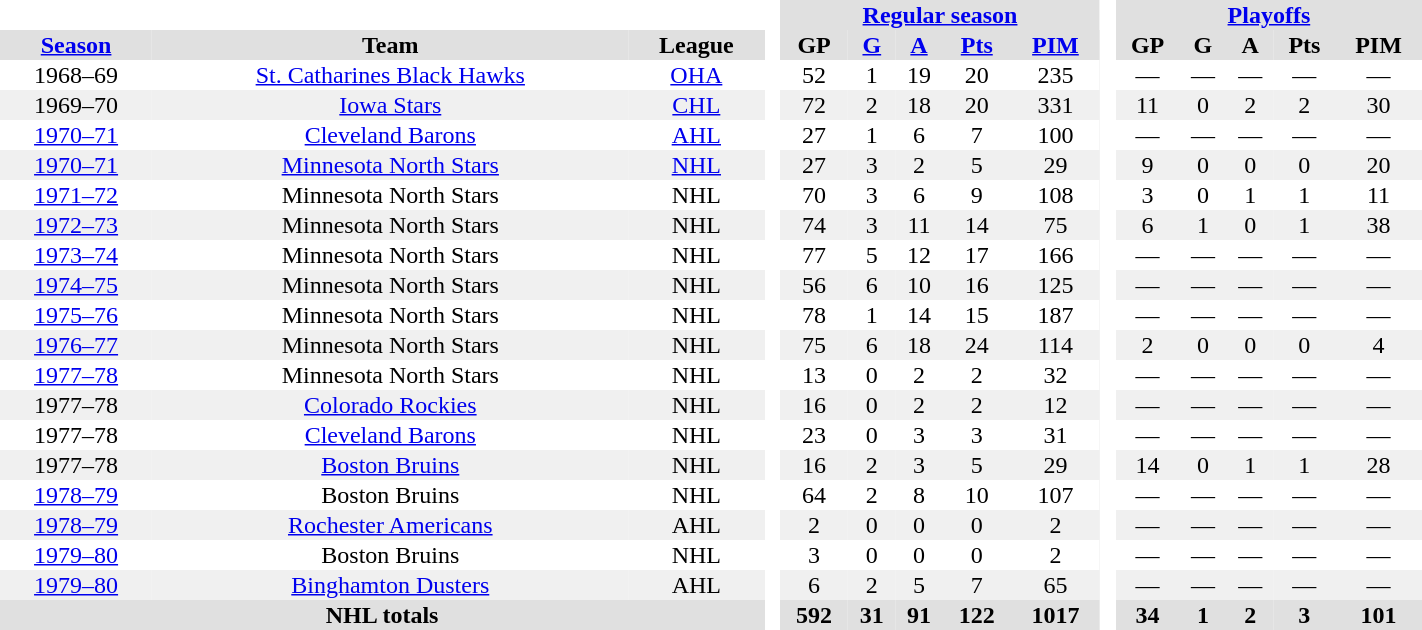<table BORDER="0" CELLPADDING="1" CELLSPACING="0" width="75%" style="text-align:center">
<tr bgcolor="#e0e0e0">
<th colspan="3" bgcolor="#ffffff"> </th>
<th rowspan="99" bgcolor="#ffffff"> </th>
<th colspan="5"><a href='#'>Regular season</a></th>
<th rowspan="99" bgcolor="#ffffff"> </th>
<th colspan="5"><a href='#'>Playoffs</a></th>
</tr>
<tr bgcolor="#e0e0e0">
<th><a href='#'>Season</a></th>
<th>Team</th>
<th>League</th>
<th>GP</th>
<th><a href='#'>G</a></th>
<th><a href='#'>A</a></th>
<th><a href='#'>Pts</a></th>
<th><a href='#'>PIM</a></th>
<th>GP</th>
<th>G</th>
<th>A</th>
<th>Pts</th>
<th>PIM</th>
</tr>
<tr>
<td>1968–69</td>
<td><a href='#'>St. Catharines Black Hawks</a></td>
<td><a href='#'>OHA</a></td>
<td>52</td>
<td>1</td>
<td>19</td>
<td>20</td>
<td>235</td>
<td>—</td>
<td>—</td>
<td>—</td>
<td>—</td>
<td>—</td>
</tr>
<tr bgcolor="#f0f0f0">
<td>1969–70</td>
<td><a href='#'>Iowa Stars</a></td>
<td><a href='#'>CHL</a></td>
<td>72</td>
<td>2</td>
<td>18</td>
<td>20</td>
<td>331</td>
<td>11</td>
<td>0</td>
<td>2</td>
<td>2</td>
<td>30</td>
</tr>
<tr>
<td><a href='#'>1970–71</a></td>
<td><a href='#'>Cleveland Barons</a></td>
<td><a href='#'>AHL</a></td>
<td>27</td>
<td>1</td>
<td>6</td>
<td>7</td>
<td>100</td>
<td>—</td>
<td>—</td>
<td>—</td>
<td>—</td>
<td>—</td>
</tr>
<tr bgcolor="#f0f0f0">
<td><a href='#'>1970–71</a></td>
<td><a href='#'>Minnesota North Stars</a></td>
<td><a href='#'>NHL</a></td>
<td>27</td>
<td>3</td>
<td>2</td>
<td>5</td>
<td>29</td>
<td>9</td>
<td>0</td>
<td>0</td>
<td>0</td>
<td>20</td>
</tr>
<tr>
<td><a href='#'>1971–72</a></td>
<td>Minnesota North Stars</td>
<td>NHL</td>
<td>70</td>
<td>3</td>
<td>6</td>
<td>9</td>
<td>108</td>
<td>3</td>
<td>0</td>
<td>1</td>
<td>1</td>
<td>11</td>
</tr>
<tr bgcolor="#f0f0f0">
<td><a href='#'>1972–73</a></td>
<td>Minnesota North Stars</td>
<td>NHL</td>
<td>74</td>
<td>3</td>
<td>11</td>
<td>14</td>
<td>75</td>
<td>6</td>
<td>1</td>
<td>0</td>
<td>1</td>
<td>38</td>
</tr>
<tr>
<td><a href='#'>1973–74</a></td>
<td>Minnesota North Stars</td>
<td>NHL</td>
<td>77</td>
<td>5</td>
<td>12</td>
<td>17</td>
<td>166</td>
<td>—</td>
<td>—</td>
<td>—</td>
<td>—</td>
<td>—</td>
</tr>
<tr bgcolor="#f0f0f0">
<td><a href='#'>1974–75</a></td>
<td>Minnesota North Stars</td>
<td>NHL</td>
<td>56</td>
<td>6</td>
<td>10</td>
<td>16</td>
<td>125</td>
<td>—</td>
<td>—</td>
<td>—</td>
<td>—</td>
<td>—</td>
</tr>
<tr>
<td><a href='#'>1975–76</a></td>
<td>Minnesota North Stars</td>
<td>NHL</td>
<td>78</td>
<td>1</td>
<td>14</td>
<td>15</td>
<td>187</td>
<td>—</td>
<td>—</td>
<td>—</td>
<td>—</td>
<td>—</td>
</tr>
<tr bgcolor="#f0f0f0">
<td><a href='#'>1976–77</a></td>
<td>Minnesota North Stars</td>
<td>NHL</td>
<td>75</td>
<td>6</td>
<td>18</td>
<td>24</td>
<td>114</td>
<td>2</td>
<td>0</td>
<td>0</td>
<td>0</td>
<td>4</td>
</tr>
<tr>
<td><a href='#'>1977–78</a></td>
<td>Minnesota North Stars</td>
<td>NHL</td>
<td>13</td>
<td>0</td>
<td>2</td>
<td>2</td>
<td>32</td>
<td>—</td>
<td>—</td>
<td>—</td>
<td>—</td>
<td>—</td>
</tr>
<tr bgcolor="#f0f0f0">
<td>1977–78</td>
<td><a href='#'>Colorado Rockies</a></td>
<td>NHL</td>
<td>16</td>
<td>0</td>
<td>2</td>
<td>2</td>
<td>12</td>
<td>—</td>
<td>—</td>
<td>—</td>
<td>—</td>
<td>—</td>
</tr>
<tr>
<td>1977–78</td>
<td><a href='#'>Cleveland Barons</a></td>
<td>NHL</td>
<td>23</td>
<td>0</td>
<td>3</td>
<td>3</td>
<td>31</td>
<td>—</td>
<td>—</td>
<td>—</td>
<td>—</td>
<td>—</td>
</tr>
<tr bgcolor="#f0f0f0">
<td>1977–78</td>
<td><a href='#'>Boston Bruins</a></td>
<td>NHL</td>
<td>16</td>
<td>2</td>
<td>3</td>
<td>5</td>
<td>29</td>
<td>14</td>
<td>0</td>
<td>1</td>
<td>1</td>
<td>28</td>
</tr>
<tr>
<td><a href='#'>1978–79</a></td>
<td>Boston Bruins</td>
<td>NHL</td>
<td>64</td>
<td>2</td>
<td>8</td>
<td>10</td>
<td>107</td>
<td>—</td>
<td>—</td>
<td>—</td>
<td>—</td>
<td>—</td>
</tr>
<tr bgcolor="#f0f0f0">
<td><a href='#'>1978–79</a></td>
<td><a href='#'>Rochester Americans</a></td>
<td>AHL</td>
<td>2</td>
<td>0</td>
<td>0</td>
<td>0</td>
<td>2</td>
<td>—</td>
<td>—</td>
<td>—</td>
<td>—</td>
<td>—</td>
</tr>
<tr>
<td><a href='#'>1979–80</a></td>
<td>Boston Bruins</td>
<td>NHL</td>
<td>3</td>
<td>0</td>
<td>0</td>
<td>0</td>
<td>2</td>
<td>—</td>
<td>—</td>
<td>—</td>
<td>—</td>
<td>—</td>
</tr>
<tr bgcolor="#f0f0f0">
<td><a href='#'>1979–80</a></td>
<td><a href='#'>Binghamton Dusters</a></td>
<td>AHL</td>
<td>6</td>
<td>2</td>
<td>5</td>
<td>7</td>
<td>65</td>
<td>—</td>
<td>—</td>
<td>—</td>
<td>—</td>
<td>—</td>
</tr>
<tr bgcolor="#e0e0e0">
<th colspan="3">NHL totals</th>
<th>592</th>
<th>31</th>
<th>91</th>
<th>122</th>
<th>1017</th>
<th>34</th>
<th>1</th>
<th>2</th>
<th>3</th>
<th>101</th>
</tr>
</table>
